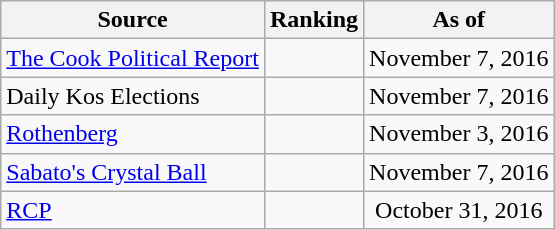<table class="wikitable" style="text-align:center">
<tr>
<th>Source</th>
<th>Ranking</th>
<th>As of</th>
</tr>
<tr>
<td align=left><a href='#'>The Cook Political Report</a></td>
<td></td>
<td>November 7, 2016</td>
</tr>
<tr>
<td align=left>Daily Kos Elections</td>
<td></td>
<td>November 7, 2016</td>
</tr>
<tr>
<td align=left><a href='#'>Rothenberg</a></td>
<td></td>
<td>November 3, 2016</td>
</tr>
<tr>
<td align=left><a href='#'>Sabato's Crystal Ball</a></td>
<td></td>
<td>November 7, 2016</td>
</tr>
<tr>
<td align="left"><a href='#'>RCP</a></td>
<td></td>
<td>October 31, 2016</td>
</tr>
</table>
